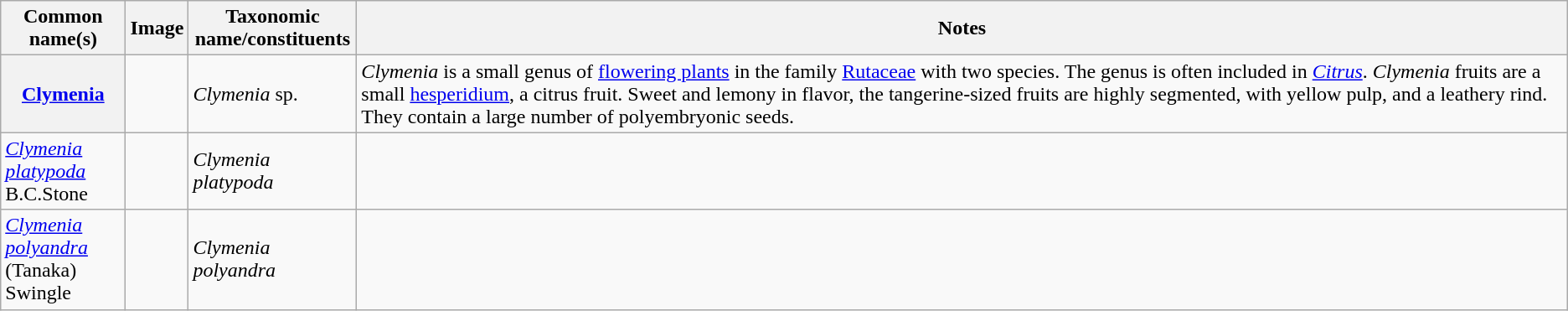<table class="wikitable sortable">
<tr>
<th scope="col">Common<br>name(s)</th>
<th scope="col">Image</th>
<th scope="col">Taxonomic<br>name/constituents</th>
<th scope="col">Notes</th>
</tr>
<tr>
<th scope="row"><a href='#'>Clymenia</a></th>
<td></td>
<td><em>Clymenia</em> sp.</td>
<td><em>Clymenia</em> is a small genus of <a href='#'>flowering plants</a> in the family <a href='#'>Rutaceae</a> with two species. The genus is often included in <em><a href='#'>Citrus</a></em>. <em>Clymenia</em> fruits are a small <a href='#'>hesperidium</a>, a citrus fruit. Sweet and lemony in flavor, the tangerine-sized fruits are highly segmented, with yellow pulp, and a leathery rind. They contain a large number of polyembryonic seeds.</td>
</tr>
<tr>
<td scope="row"><em><a href='#'>Clymenia platypoda</a></em><br>B.C.Stone</td>
<td></td>
<td><em>Clymenia platypoda</em></td>
<td></td>
</tr>
<tr>
<td scope="row"><em><a href='#'>Clymenia polyandra</a></em> <br>(Tanaka) Swingle</td>
<td></td>
<td><em>Clymenia polyandra</em></td>
<td></td>
</tr>
</table>
